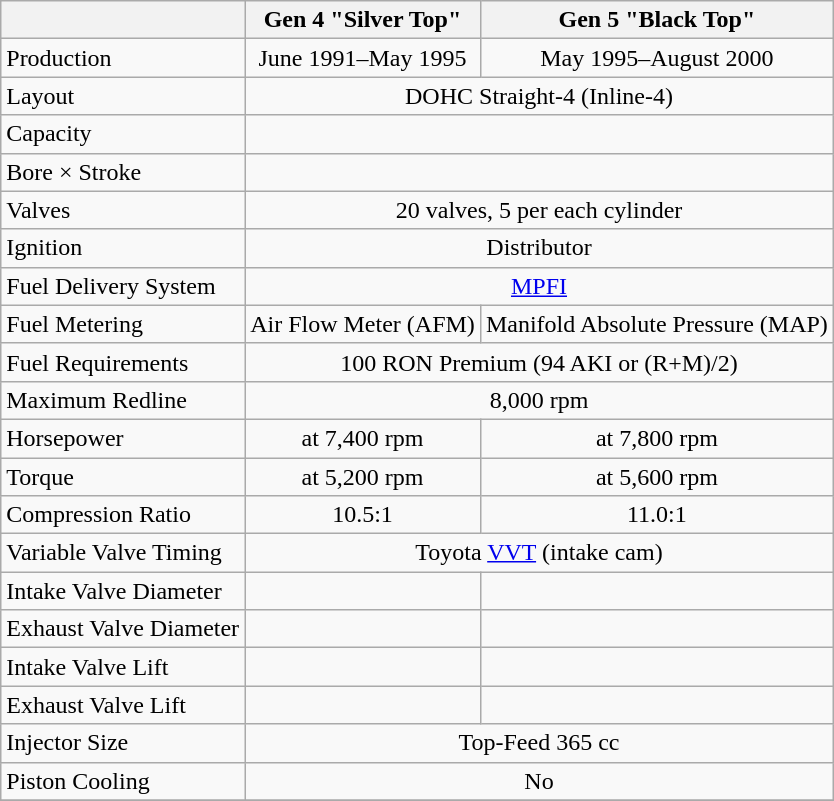<table class="wikitable" style="text-align: center;">
<tr>
<th></th>
<th>Gen 4 "Silver Top"</th>
<th>Gen 5 "Black Top"</th>
</tr>
<tr>
<td style="text-align: left;">Production</td>
<td>June 1991–May 1995</td>
<td>May 1995–August 2000</td>
</tr>
<tr>
<td style="text-align: left;">Layout</td>
<td colspan="2">DOHC Straight-4 (Inline-4)</td>
</tr>
<tr>
<td style="text-align: left;">Capacity</td>
<td colspan="2"></td>
</tr>
<tr>
<td style="text-align: left;">Bore × Stroke</td>
<td colspan="2"></td>
</tr>
<tr>
<td style="text-align: left;">Valves</td>
<td colspan="2">20 valves, 5 per each cylinder</td>
</tr>
<tr>
<td style="text-align: left;">Ignition</td>
<td colspan="2">Distributor</td>
</tr>
<tr>
<td style="text-align: left;">Fuel Delivery System</td>
<td colspan="2"><a href='#'>MPFI</a></td>
</tr>
<tr>
<td style="text-align: left;">Fuel Metering</td>
<td>Air Flow Meter (AFM)</td>
<td>Manifold Absolute Pressure (MAP)</td>
</tr>
<tr>
<td style="text-align: left;">Fuel Requirements</td>
<td colspan="2">100 RON Premium  (94 AKI or (R+M)/2)</td>
</tr>
<tr>
<td style="text-align: left;">Maximum Redline</td>
<td colspan="2">8,000 rpm</td>
</tr>
<tr>
<td style="text-align: left;">Horsepower</td>
<td> at 7,400 rpm</td>
<td> at 7,800 rpm</td>
</tr>
<tr>
<td style="text-align: left;">Torque</td>
<td> at 5,200 rpm</td>
<td> at 5,600 rpm</td>
</tr>
<tr>
<td style="text-align: left;">Compression Ratio</td>
<td>10.5:1</td>
<td>11.0:1</td>
</tr>
<tr>
<td style="text-align: left;">Variable Valve Timing</td>
<td colspan="2">Toyota <a href='#'>VVT</a> (intake cam)</td>
</tr>
<tr>
<td style="text-align: left;">Intake Valve Diameter</td>
<td></td>
<td></td>
</tr>
<tr>
<td style="text-align: left;">Exhaust Valve Diameter</td>
<td></td>
<td></td>
</tr>
<tr>
<td style="text-align: left;">Intake Valve Lift</td>
<td></td>
<td></td>
</tr>
<tr>
<td style="text-align: left;">Exhaust Valve Lift</td>
<td></td>
<td></td>
</tr>
<tr>
<td style="text-align: left;">Injector Size</td>
<td colspan="3">Top-Feed 365 cc</td>
</tr>
<tr>
<td style="text-align: left;">Piston Cooling</td>
<td colspan="2">No</td>
</tr>
<tr>
</tr>
</table>
